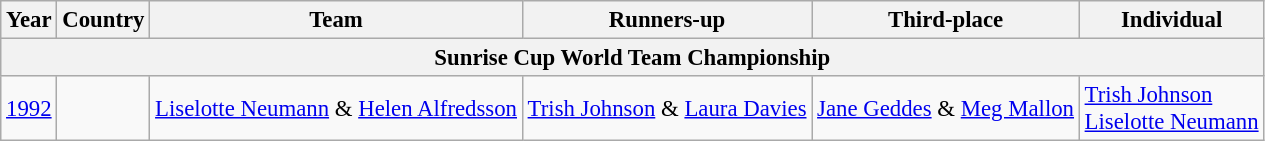<table class="wikitable" style="font-size:95%">
<tr>
<th>Year</th>
<th>Country</th>
<th>Team</th>
<th>Runners-up</th>
<th>Third-place</th>
<th>Individual</th>
</tr>
<tr>
<th colspan=7>Sunrise Cup World Team Championship</th>
</tr>
<tr>
<td><a href='#'>1992</a></td>
<td></td>
<td><a href='#'>Liselotte Neumann</a> & <a href='#'>Helen Alfredsson</a></td>
<td> <a href='#'>Trish Johnson</a> & <a href='#'>Laura Davies</a></td>
<td> <a href='#'>Jane Geddes</a> & <a href='#'>Meg Mallon</a></td>
<td> <a href='#'>Trish Johnson</a><br> <a href='#'>Liselotte Neumann</a></td>
</tr>
</table>
